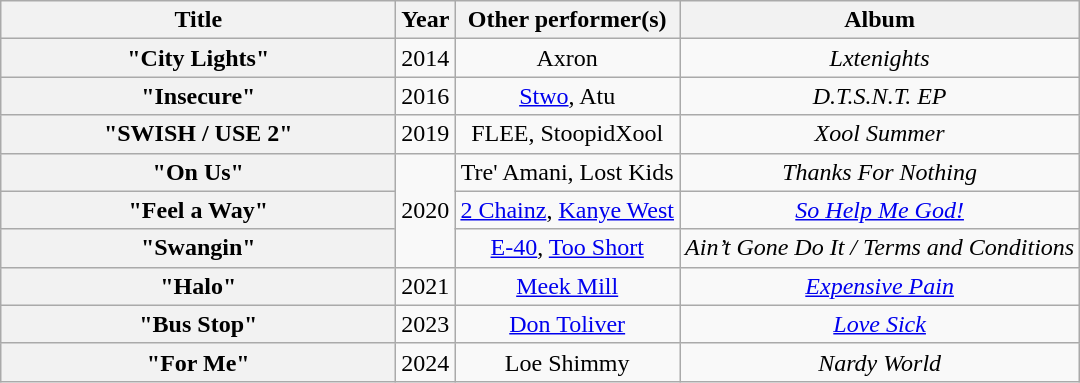<table class="wikitable plainrowheaders" style="text-align:center;">
<tr>
<th scope="col" style="width:16em;">Title</th>
<th scope="col">Year</th>
<th scope="col">Other performer(s)</th>
<th scope="col">Album</th>
</tr>
<tr>
<th scope="row">"City Lights"</th>
<td>2014</td>
<td>Axron</td>
<td><em>Lxtenights</em></td>
</tr>
<tr>
<th scope="row">"Insecure"</th>
<td>2016</td>
<td><a href='#'>Stwo</a>, Atu</td>
<td><em>D.T.S.N.T. EP</em></td>
</tr>
<tr>
<th scope="row">"SWISH / USE 2"</th>
<td>2019</td>
<td>FLEE, StoopidXool</td>
<td><em>Xool Summer</em></td>
</tr>
<tr>
<th scope="row">"On Us"</th>
<td rowspan="3">2020</td>
<td>Tre' Amani, Lost Kids</td>
<td><em>Thanks For Nothing</em></td>
</tr>
<tr>
<th scope="row">"Feel a Way"</th>
<td><a href='#'>2 Chainz</a>, <a href='#'>Kanye West</a></td>
<td><em><a href='#'>So Help Me God!</a></em></td>
</tr>
<tr>
<th scope="row">"Swangin"</th>
<td><a href='#'>E-40</a>, <a href='#'>Too Short</a></td>
<td><em>Ain’t Gone Do It / Terms and Conditions</em></td>
</tr>
<tr>
<th scope="row">"Halo"</th>
<td>2021</td>
<td><a href='#'>Meek Mill</a></td>
<td><em><a href='#'>Expensive Pain</a></em></td>
</tr>
<tr>
<th scope="row">"Bus Stop"</th>
<td>2023</td>
<td><a href='#'>Don Toliver</a></td>
<td><em><a href='#'>Love Sick</a></em></td>
</tr>
<tr>
<th scope="row">"For Me"</th>
<td>2024</td>
<td>Loe Shimmy</td>
<td><em>Nardy World</em></td>
</tr>
</table>
